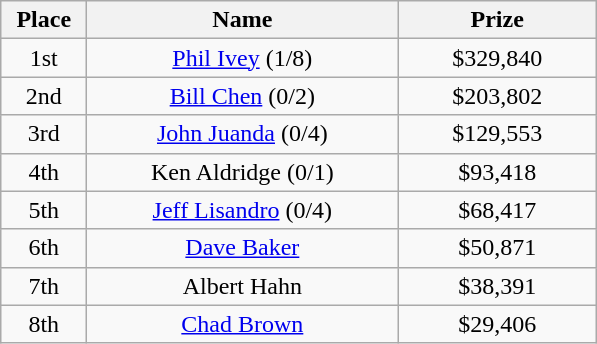<table class="wikitable">
<tr>
<th width="50">Place</th>
<th width="200">Name</th>
<th width="125">Prize</th>
</tr>
<tr>
<td align = "center">1st</td>
<td align = "center"><a href='#'>Phil Ivey</a> (1/8)</td>
<td align = "center">$329,840</td>
</tr>
<tr>
<td align = "center">2nd</td>
<td align = "center"><a href='#'>Bill Chen</a> (0/2)</td>
<td align = "center">$203,802</td>
</tr>
<tr>
<td align = "center">3rd</td>
<td align = "center"><a href='#'>John Juanda</a> (0/4)</td>
<td align = "center">$129,553</td>
</tr>
<tr>
<td align = "center">4th</td>
<td align = "center">Ken Aldridge (0/1)</td>
<td align = "center">$93,418</td>
</tr>
<tr>
<td align = "center">5th</td>
<td align = "center"><a href='#'>Jeff Lisandro</a> (0/4)</td>
<td align = "center">$68,417</td>
</tr>
<tr>
<td align = "center">6th</td>
<td align = "center"><a href='#'>Dave Baker</a></td>
<td align = "center">$50,871</td>
</tr>
<tr>
<td align = "center">7th</td>
<td align = "center">Albert Hahn</td>
<td align = "center">$38,391</td>
</tr>
<tr>
<td align = "center">8th</td>
<td align = "center"><a href='#'>Chad Brown</a></td>
<td align = "center">$29,406</td>
</tr>
</table>
